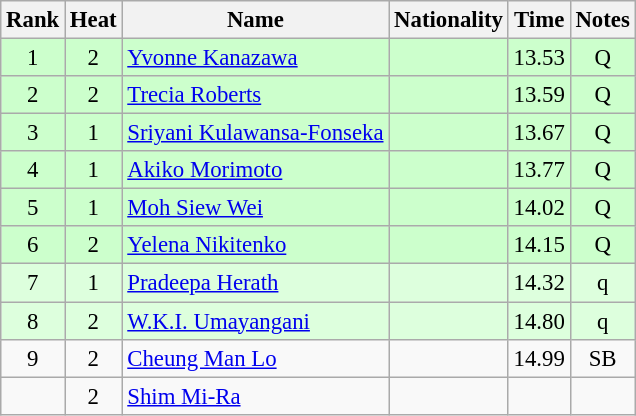<table class="wikitable sortable" style="text-align:center; font-size:95%">
<tr>
<th>Rank</th>
<th>Heat</th>
<th>Name</th>
<th>Nationality</th>
<th>Time</th>
<th>Notes</th>
</tr>
<tr bgcolor=ccffcc>
<td>1</td>
<td>2</td>
<td align=left><a href='#'>Yvonne Kanazawa</a></td>
<td align=left></td>
<td>13.53</td>
<td>Q</td>
</tr>
<tr bgcolor=ccffcc>
<td>2</td>
<td>2</td>
<td align=left><a href='#'>Trecia Roberts</a></td>
<td align=left></td>
<td>13.59</td>
<td>Q</td>
</tr>
<tr bgcolor=ccffcc>
<td>3</td>
<td>1</td>
<td align=left><a href='#'>Sriyani Kulawansa-Fonseka</a></td>
<td align=left></td>
<td>13.67</td>
<td>Q</td>
</tr>
<tr bgcolor=ccffcc>
<td>4</td>
<td>1</td>
<td align=left><a href='#'>Akiko Morimoto</a></td>
<td align=left></td>
<td>13.77</td>
<td>Q</td>
</tr>
<tr bgcolor=ccffcc>
<td>5</td>
<td>1</td>
<td align=left><a href='#'>Moh Siew Wei</a></td>
<td align=left></td>
<td>14.02</td>
<td>Q</td>
</tr>
<tr bgcolor=ccffcc>
<td>6</td>
<td>2</td>
<td align=left><a href='#'>Yelena Nikitenko</a></td>
<td align=left></td>
<td>14.15</td>
<td>Q</td>
</tr>
<tr bgcolor=ddffdd>
<td>7</td>
<td>1</td>
<td align=left><a href='#'>Pradeepa Herath</a></td>
<td align=left></td>
<td>14.32</td>
<td>q</td>
</tr>
<tr bgcolor=ddffdd>
<td>8</td>
<td>2</td>
<td align=left><a href='#'>W.K.I. Umayangani</a></td>
<td align=left></td>
<td>14.80</td>
<td>q</td>
</tr>
<tr>
<td>9</td>
<td>2</td>
<td align=left><a href='#'>Cheung Man Lo</a></td>
<td align=left></td>
<td>14.99</td>
<td>SB</td>
</tr>
<tr>
<td></td>
<td>2</td>
<td align=left><a href='#'>Shim Mi-Ra</a></td>
<td align=left></td>
<td></td>
<td></td>
</tr>
</table>
